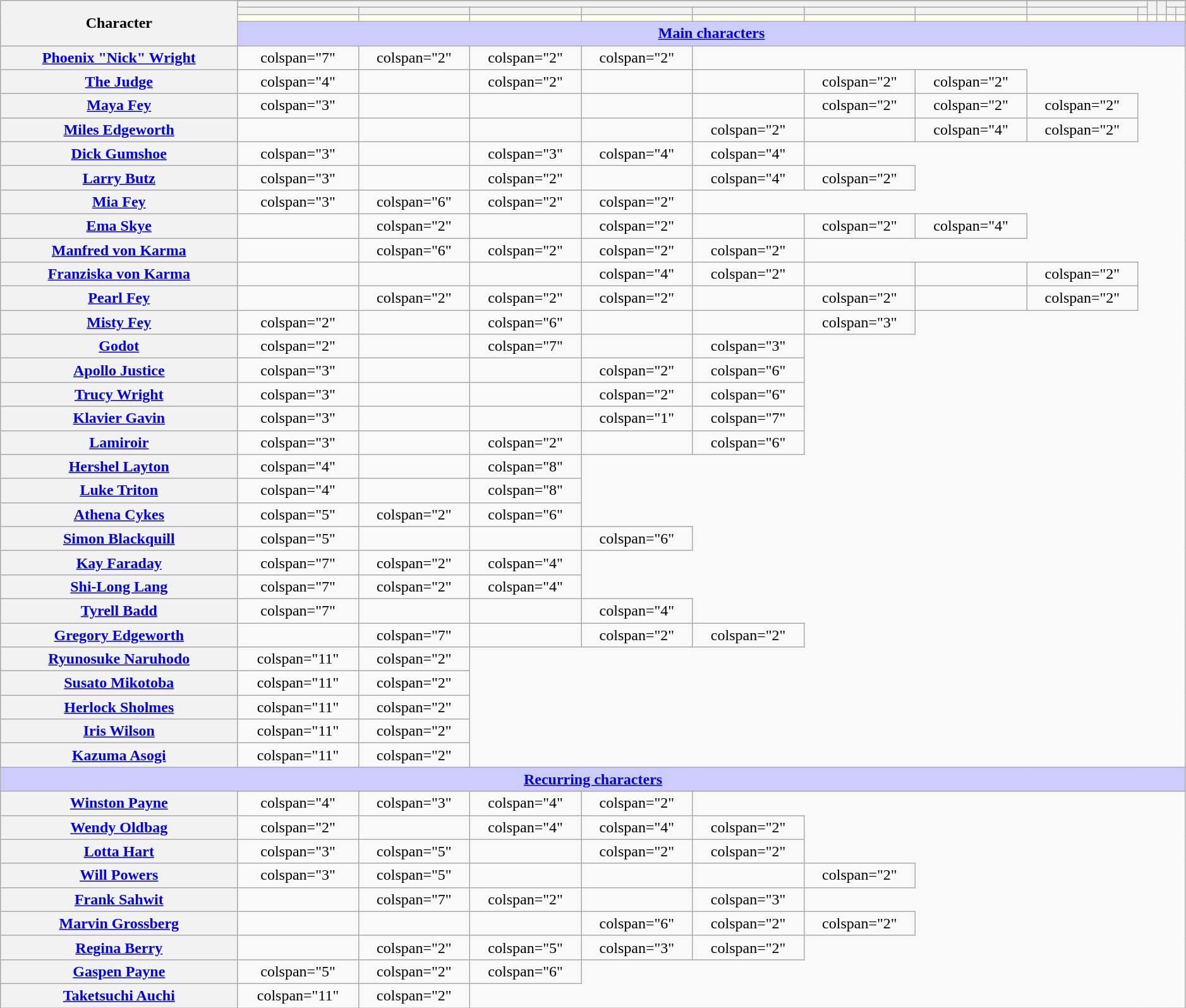<table class="wikitable" style="width:99%; text-align:center;">
<tr>
<th rowspan="5" style="width:20%;">Character</th>
</tr>
<tr>
<th colspan="7"><a href='#'><em></em></a></th>
<th colspan="2"><a href='#'><em></em></a></th>
<th rowspan="2"><a href='#'></a></th>
<th rowspan="2"><a href='#'></a></th>
<th colspan="2"><a href='#'><em></em></a></th>
</tr>
<tr>
<th><a href='#'><em></em></a></th>
<th><a href='#'><em></em></a></th>
<th><a href='#'><em></em></a></th>
<th><a href='#'><em></em></a></th>
<th><a href='#'><em></em></a></th>
<th><a href='#'><em></em></a></th>
<th><a href='#'><em></em></a></th>
<th><a href='#'><em></em></a></th>
<th><a href='#'><em></em></a></th>
<th><a href='#'><em></em></a></th>
<th><a href='#'><em></em></a></th>
</tr>
<tr>
<td style="background:ivory;"></td>
<td style="background:ivory;"></td>
<td style="background:ivory;"></td>
<td style="background:ivory;"></td>
<td style="background:ivory;"></td>
<td style="background:ivory;"></td>
<td style="background:ivory;"></td>
<td style="background:ivory;"></td>
<td style="background:ivory;"></td>
<td style="background:ivory;"></td>
<td style="background:ivory;"></td>
<td style="background:ivory;"></td>
<td style="background:ivory;"></td>
</tr>
<tr>
<th colspan="13" style="background-color:#ccccff;"><a href='#'>Main characters</a></th>
</tr>
<tr>
<th><a href='#'>Phoenix "Nick" Wright</a></th>
<td>colspan="7" </td>
<td>colspan="2" </td>
<td>colspan="2" </td>
<td>colspan="2" </td>
</tr>
<tr>
<th><a href='#'>The Judge</a></th>
<td>colspan="4" </td>
<td></td>
<td>colspan="2" </td>
<td></td>
<td></td>
<td>colspan="2" </td>
<td>colspan="2" </td>
</tr>
<tr>
<th><a href='#'>Maya Fey</a></th>
<td>colspan="3" </td>
<td></td>
<td></td>
<td></td>
<td></td>
<td>colspan="2" </td>
<td>colspan="2" </td>
<td>colspan="2" </td>
</tr>
<tr>
<th><a href='#'>Miles Edgeworth</a></th>
<td></td>
<td></td>
<td></td>
<td></td>
<td>colspan="2" </td>
<td></td>
<td>colspan="4" </td>
<td>colspan="2" </td>
</tr>
<tr>
<th><a href='#'>Dick Gumshoe</a></th>
<td>colspan="3" </td>
<td></td>
<td>colspan="3" </td>
<td>colspan="4" </td>
<td>colspan="4" </td>
</tr>
<tr>
<th><a href='#'>Larry Butz</a></th>
<td>colspan="3" </td>
<td></td>
<td>colspan="2" </td>
<td></td>
<td>colspan="4" </td>
<td>colspan="2" </td>
</tr>
<tr>
<th><a href='#'>Mia Fey</a></th>
<td>colspan="3" </td>
<td>colspan="6" </td>
<td>colspan="2" </td>
<td>colspan="2" </td>
</tr>
<tr>
<th><a href='#'>Ema Skye</a></th>
<td></td>
<td>colspan="2" </td>
<td></td>
<td>colspan="2" </td>
<td></td>
<td>colspan="2" </td>
<td>colspan="4" </td>
</tr>
<tr>
<th><a href='#'>Manfred von Karma</a></th>
<td></td>
<td>colspan="6" </td>
<td>colspan="2" </td>
<td>colspan="2" </td>
<td>colspan="2" </td>
</tr>
<tr>
<th><a href='#'>Franziska von Karma</a></th>
<td></td>
<td></td>
<td></td>
<td>colspan="4" </td>
<td>colspan="2" </td>
<td></td>
<td></td>
<td>colspan="2" </td>
</tr>
<tr>
<th><a href='#'>Pearl Fey</a></th>
<td></td>
<td>colspan="2" </td>
<td>colspan="2" </td>
<td>colspan="2" </td>
<td></td>
<td>colspan="2" </td>
<td></td>
<td>colspan="2" </td>
</tr>
<tr>
<th><a href='#'>Misty Fey</a></th>
<td>colspan="2" </td>
<td></td>
<td>colspan="6" </td>
<td></td>
<td></td>
<td>colspan="3" </td>
</tr>
<tr>
<th><a href='#'>Godot<br></a></th>
<td>colspan="2" </td>
<td></td>
<td>colspan="7" </td>
<td></td>
<td>colspan="3" </td>
</tr>
<tr>
<th><a href='#'>Apollo Justice</a></th>
<td>colspan="3" </td>
<td></td>
<td></td>
<td>colspan="2" </td>
<td>colspan="6" </td>
</tr>
<tr>
<th><a href='#'>Trucy Wright</a></th>
<td>colspan="3" </td>
<td></td>
<td></td>
<td>colspan="2" </td>
<td>colspan="6" </td>
</tr>
<tr>
<th><a href='#'>Klavier Gavin</a></th>
<td>colspan="3" </td>
<td></td>
<td></td>
<td>colspan="1" </td>
<td>colspan="7" </td>
</tr>
<tr>
<th><a href='#'>Lamiroir<br></a></th>
<td>colspan="3" </td>
<td></td>
<td>colspan="2" </td>
<td></td>
<td>colspan="6" </td>
</tr>
<tr>
<th><a href='#'>Hershel Layton</a></th>
<td>colspan="4" </td>
<td></td>
<td>colspan="8" </td>
</tr>
<tr>
<th><a href='#'>Luke Triton</a></th>
<td>colspan="4" </td>
<td></td>
<td>colspan="8" </td>
</tr>
<tr>
<th><a href='#'>Athena Cykes</a></th>
<td>colspan="5" </td>
<td>colspan="2" </td>
<td>colspan="6" </td>
</tr>
<tr>
<th><a href='#'>Simon Blackquill</a></th>
<td>colspan="5" </td>
<td></td>
<td></td>
<td>colspan="6" </td>
</tr>
<tr>
<th><a href='#'>Kay Faraday</a></th>
<td>colspan="7" </td>
<td>colspan="2" </td>
<td>colspan="4" </td>
</tr>
<tr>
<th><a href='#'>Shi-Long Lang</a></th>
<td>colspan="7" </td>
<td>colspan="2" </td>
<td>colspan="4" </td>
</tr>
<tr>
<th><a href='#'>Tyrell Badd</a></th>
<td>colspan="7" </td>
<td></td>
<td></td>
<td>colspan="4" </td>
</tr>
<tr>
<th><a href='#'>Gregory Edgeworth</a></th>
<td></td>
<td>colspan="7" </td>
<td></td>
<td>colspan="2" </td>
<td>colspan="2" </td>
</tr>
<tr>
<th><a href='#'>Ryunosuke Naruhodo</a></th>
<td>colspan="11" </td>
<td>colspan="2" </td>
</tr>
<tr>
<th><a href='#'>Susato Mikotoba</a></th>
<td>colspan="11" </td>
<td>colspan="2" </td>
</tr>
<tr>
<th><a href='#'>Herlock Sholmes</a></th>
<td>colspan="11" </td>
<td>colspan="2" </td>
</tr>
<tr>
<th><a href='#'>Iris Wilson</a></th>
<td>colspan="11" </td>
<td>colspan="2" </td>
</tr>
<tr>
<th><a href='#'>Kazuma Asogi</a></th>
<td>colspan="11" </td>
<td>colspan="2" </td>
</tr>
<tr>
<th colspan="14" style="background-color:#ccccff;"><a href='#'>Recurring characters</a></th>
</tr>
<tr>
<th><a href='#'>Winston Payne</a></th>
<td>colspan="4" </td>
<td>colspan="3" </td>
<td>colspan="4" </td>
<td>colspan="2" </td>
</tr>
<tr>
<th><a href='#'>Wendy Oldbag</a></th>
<td>colspan="2" </td>
<td></td>
<td>colspan="4" </td>
<td>colspan="4" </td>
<td>colspan="2" </td>
</tr>
<tr>
<th><a href='#'>Lotta Hart</a></th>
<td>colspan="3" </td>
<td>colspan="5" </td>
<td></td>
<td>colspan="2" </td>
<td>colspan="2" </td>
</tr>
<tr>
<th><a href='#'>Will Powers</a></th>
<td>colspan="3" </td>
<td>colspan="5" </td>
<td></td>
<td></td>
<td></td>
<td>colspan="2" </td>
</tr>
<tr>
<th><a href='#'>Frank Sahwit</a></th>
<td></td>
<td>colspan="7" </td>
<td>colspan="2" </td>
<td></td>
<td>colspan="3" </td>
</tr>
<tr>
<th><a href='#'>Marvin Grossberg</a></th>
<td></td>
<td></td>
<td></td>
<td>colspan="6" </td>
<td>colspan="2" </td>
<td>colspan="2" </td>
</tr>
<tr>
<th><a href='#'>Regina Berry</a></th>
<td></td>
<td>colspan="2" </td>
<td>colspan="5" </td>
<td>colspan="3" </td>
<td>colspan="2" </td>
</tr>
<tr>
<th><a href='#'>Gaspen Payne</a></th>
<td>colspan="5" </td>
<td>colspan="2" </td>
<td>colspan="6" </td>
</tr>
<tr>
<th><a href='#'>Taketsuchi Auchi</a></th>
<td>colspan="11" </td>
<td>colspan="2" </td>
</tr>
</table>
